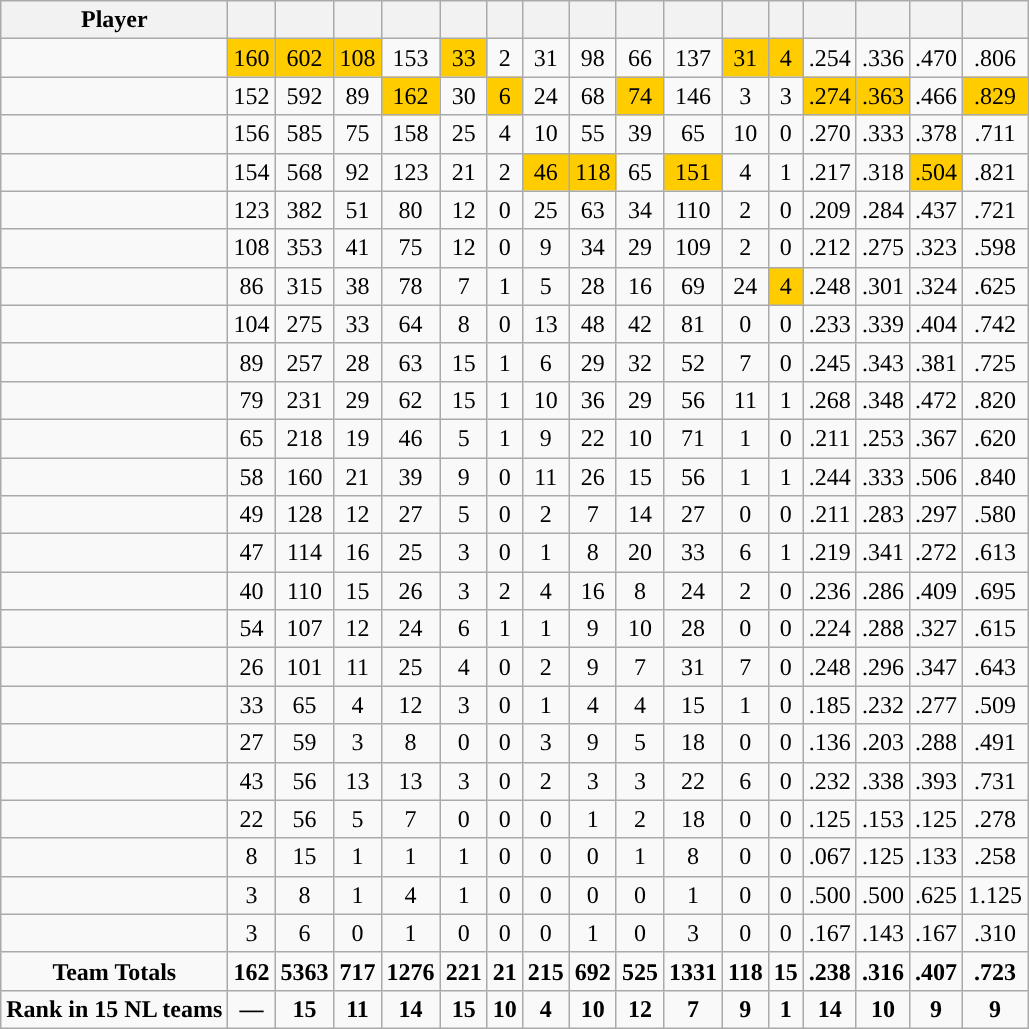<table class="wikitable sortable">
<tr>
<th>Player</th>
<th></th>
<th></th>
<th></th>
<th></th>
<th></th>
<th></th>
<th></th>
<th></th>
<th></th>
<th></th>
<th></th>
<th></th>
<th></th>
<th></th>
<th></th>
<th></th>
</tr>
<tr align=center>
<td></td>
<td bgcolor=#ffcc00>160</td>
<td bgcolor=#ffcc00>602</td>
<td bgcolor=#ffcc00>108</td>
<td>153</td>
<td bgcolor=#ffcc00>33</td>
<td>2</td>
<td>31</td>
<td>98</td>
<td>66</td>
<td>137</td>
<td bgcolor=#ffcc00>31</td>
<td bgcolor=#ffcc00>4</td>
<td>.254</td>
<td>.336</td>
<td>.470</td>
<td>.806</td>
</tr>
<tr align=center>
<td></td>
<td>152</td>
<td>592</td>
<td>89</td>
<td bgcolor=#ffcc00>162</td>
<td>30</td>
<td bgcolor=#ffcc00>6</td>
<td>24</td>
<td>68</td>
<td bgcolor=#ffcc00>74</td>
<td>146</td>
<td>3</td>
<td>3</td>
<td bgcolor=#ffcc00>.274</td>
<td bgcolor=#ffcc00>.363</td>
<td>.466</td>
<td bgcolor=#ffcc00>.829</td>
</tr>
<tr align=center>
<td></td>
<td>156</td>
<td>585</td>
<td>75</td>
<td>158</td>
<td>25</td>
<td>4</td>
<td>10</td>
<td>55</td>
<td>39</td>
<td>65</td>
<td>10</td>
<td>0</td>
<td>.270</td>
<td>.333</td>
<td>.378</td>
<td>.711</td>
</tr>
<tr align=center>
<td></td>
<td>154</td>
<td>568</td>
<td>92</td>
<td>123</td>
<td>21</td>
<td>2</td>
<td bgcolor=#ffcc00>46</td>
<td bgcolor=#ffcc00>118</td>
<td>65</td>
<td bgcolor=#ffcc00>151</td>
<td>4</td>
<td>1</td>
<td>.217</td>
<td>.318</td>
<td bgcolor=#ffcc00>.504</td>
<td>.821</td>
</tr>
<tr align=center>
<td></td>
<td>123</td>
<td>382</td>
<td>51</td>
<td>80</td>
<td>12</td>
<td>0</td>
<td>25</td>
<td>63</td>
<td>34</td>
<td>110</td>
<td>2</td>
<td>0</td>
<td>.209</td>
<td>.284</td>
<td>.437</td>
<td>.721</td>
</tr>
<tr align=center>
<td></td>
<td>108</td>
<td>353</td>
<td>41</td>
<td>75</td>
<td>12</td>
<td>0</td>
<td>9</td>
<td>34</td>
<td>29</td>
<td>109</td>
<td>2</td>
<td>0</td>
<td>.212</td>
<td>.275</td>
<td>.323</td>
<td>.598</td>
</tr>
<tr align=center>
<td></td>
<td>86</td>
<td>315</td>
<td>38</td>
<td>78</td>
<td>7</td>
<td>1</td>
<td>5</td>
<td>28</td>
<td>16</td>
<td>69</td>
<td>24</td>
<td bgcolor=#ffcc00>4</td>
<td>.248</td>
<td>.301</td>
<td>.324</td>
<td>.625</td>
</tr>
<tr align=center>
<td></td>
<td>104</td>
<td>275</td>
<td>33</td>
<td>64</td>
<td>8</td>
<td>0</td>
<td>13</td>
<td>48</td>
<td>42</td>
<td>81</td>
<td>0</td>
<td>0</td>
<td>.233</td>
<td>.339</td>
<td>.404</td>
<td>.742</td>
</tr>
<tr align=center>
<td></td>
<td>89</td>
<td>257</td>
<td>28</td>
<td>63</td>
<td>15</td>
<td>1</td>
<td>6</td>
<td>29</td>
<td>32</td>
<td>52</td>
<td>7</td>
<td>0</td>
<td>.245</td>
<td>.343</td>
<td>.381</td>
<td>.725</td>
</tr>
<tr align=center>
<td></td>
<td>79</td>
<td>231</td>
<td>29</td>
<td>62</td>
<td>15</td>
<td>1</td>
<td>10</td>
<td>36</td>
<td>29</td>
<td>56</td>
<td>11</td>
<td>1</td>
<td>.268</td>
<td>.348</td>
<td>.472</td>
<td>.820</td>
</tr>
<tr align=center>
<td></td>
<td>65</td>
<td>218</td>
<td>19</td>
<td>46</td>
<td>5</td>
<td>1</td>
<td>9</td>
<td>22</td>
<td>10</td>
<td>71</td>
<td>1</td>
<td>0</td>
<td>.211</td>
<td>.253</td>
<td>.367</td>
<td>.620</td>
</tr>
<tr align=center>
<td></td>
<td>58</td>
<td>160</td>
<td>21</td>
<td>39</td>
<td>9</td>
<td>0</td>
<td>11</td>
<td>26</td>
<td>15</td>
<td>56</td>
<td>1</td>
<td>1</td>
<td>.244</td>
<td>.333</td>
<td>.506</td>
<td>.840</td>
</tr>
<tr align=center>
<td></td>
<td>49</td>
<td>128</td>
<td>12</td>
<td>27</td>
<td>5</td>
<td>0</td>
<td>2</td>
<td>7</td>
<td>14</td>
<td>27</td>
<td>0</td>
<td>0</td>
<td>.211</td>
<td>.283</td>
<td>.297</td>
<td>.580</td>
</tr>
<tr align=center>
<td></td>
<td>47</td>
<td>114</td>
<td>16</td>
<td>25</td>
<td>3</td>
<td>0</td>
<td>1</td>
<td>8</td>
<td>20</td>
<td>33</td>
<td>6</td>
<td>1</td>
<td>.219</td>
<td>.341</td>
<td>.272</td>
<td>.613</td>
</tr>
<tr align=center>
<td></td>
<td>40</td>
<td>110</td>
<td>15</td>
<td>26</td>
<td>3</td>
<td>2</td>
<td>4</td>
<td>16</td>
<td>8</td>
<td>24</td>
<td>2</td>
<td>0</td>
<td>.236</td>
<td>.286</td>
<td>.409</td>
<td>.695</td>
</tr>
<tr align=center>
<td></td>
<td>54</td>
<td>107</td>
<td>12</td>
<td>24</td>
<td>6</td>
<td>1</td>
<td>1</td>
<td>9</td>
<td>10</td>
<td>28</td>
<td>0</td>
<td>0</td>
<td>.224</td>
<td>.288</td>
<td>.327</td>
<td>.615</td>
</tr>
<tr align=center>
<td></td>
<td>26</td>
<td>101</td>
<td>11</td>
<td>25</td>
<td>4</td>
<td>0</td>
<td>2</td>
<td>9</td>
<td>7</td>
<td>31</td>
<td>7</td>
<td>0</td>
<td>.248</td>
<td>.296</td>
<td>.347</td>
<td>.643</td>
</tr>
<tr align=center>
<td></td>
<td>33</td>
<td>65</td>
<td>4</td>
<td>12</td>
<td>3</td>
<td>0</td>
<td>1</td>
<td>4</td>
<td>4</td>
<td>15</td>
<td>1</td>
<td>0</td>
<td>.185</td>
<td>.232</td>
<td>.277</td>
<td>.509</td>
</tr>
<tr align=center>
<td></td>
<td>27</td>
<td>59</td>
<td>3</td>
<td>8</td>
<td>0</td>
<td>0</td>
<td>3</td>
<td>9</td>
<td>5</td>
<td>18</td>
<td>0</td>
<td>0</td>
<td>.136</td>
<td>.203</td>
<td>.288</td>
<td>.491</td>
</tr>
<tr align=center>
<td></td>
<td>43</td>
<td>56</td>
<td>13</td>
<td>13</td>
<td>3</td>
<td>0</td>
<td>2</td>
<td>3</td>
<td>3</td>
<td>22</td>
<td>6</td>
<td>0</td>
<td>.232</td>
<td>.338</td>
<td>.393</td>
<td>.731</td>
</tr>
<tr align=center>
<td></td>
<td>22</td>
<td>56</td>
<td>5</td>
<td>7</td>
<td>0</td>
<td>0</td>
<td>0</td>
<td>1</td>
<td>2</td>
<td>18</td>
<td>0</td>
<td>0</td>
<td>.125</td>
<td>.153</td>
<td>.125</td>
<td>.278</td>
</tr>
<tr align=center>
<td></td>
<td>8</td>
<td>15</td>
<td>1</td>
<td>1</td>
<td>1</td>
<td>0</td>
<td>0</td>
<td>0</td>
<td>1</td>
<td>8</td>
<td>0</td>
<td>0</td>
<td>.067</td>
<td>.125</td>
<td>.133</td>
<td>.258</td>
</tr>
<tr align=center>
<td></td>
<td>3</td>
<td>8</td>
<td>1</td>
<td>4</td>
<td>1</td>
<td>0</td>
<td>0</td>
<td>0</td>
<td>0</td>
<td>1</td>
<td>0</td>
<td>0</td>
<td>.500</td>
<td>.500</td>
<td>.625</td>
<td>1.125</td>
</tr>
<tr align=center>
<td></td>
<td>3</td>
<td>6</td>
<td>0</td>
<td>1</td>
<td>0</td>
<td>0</td>
<td>0</td>
<td>1</td>
<td>0</td>
<td>3</td>
<td>0</td>
<td>0</td>
<td>.167</td>
<td>.143</td>
<td>.167</td>
<td>.310</td>
</tr>
<tr align=center>
<td><strong>Team Totals</strong></td>
<td><strong>162</strong></td>
<td><strong>5363</strong></td>
<td><strong>717</strong></td>
<td><strong>1276</strong></td>
<td><strong>221</strong></td>
<td><strong>21</strong></td>
<td><strong>215</strong></td>
<td><strong>692</strong></td>
<td><strong>525</strong></td>
<td><strong>1331</strong></td>
<td><strong>118</strong></td>
<td><strong>15</strong></td>
<td><strong>.238</strong></td>
<td><strong>.316</strong></td>
<td><strong>.407</strong></td>
<td><strong>.723</strong></td>
</tr>
<tr align=center>
<td><strong>Rank in 15 NL teams</strong></td>
<td><strong>—</strong></td>
<td><strong>15</strong></td>
<td><strong>11</strong></td>
<td><strong>14</strong></td>
<td><strong>15</strong></td>
<td><strong>10</strong></td>
<td><strong>4</strong></td>
<td><strong>10</strong></td>
<td><strong>12</strong></td>
<td><strong>7</strong></td>
<td><strong>9</strong></td>
<td><strong>1</strong></td>
<td><strong>14</strong></td>
<td><strong>10</strong></td>
<td><strong>9</strong></td>
<td><strong>9</strong></td>
</tr>
</table>
